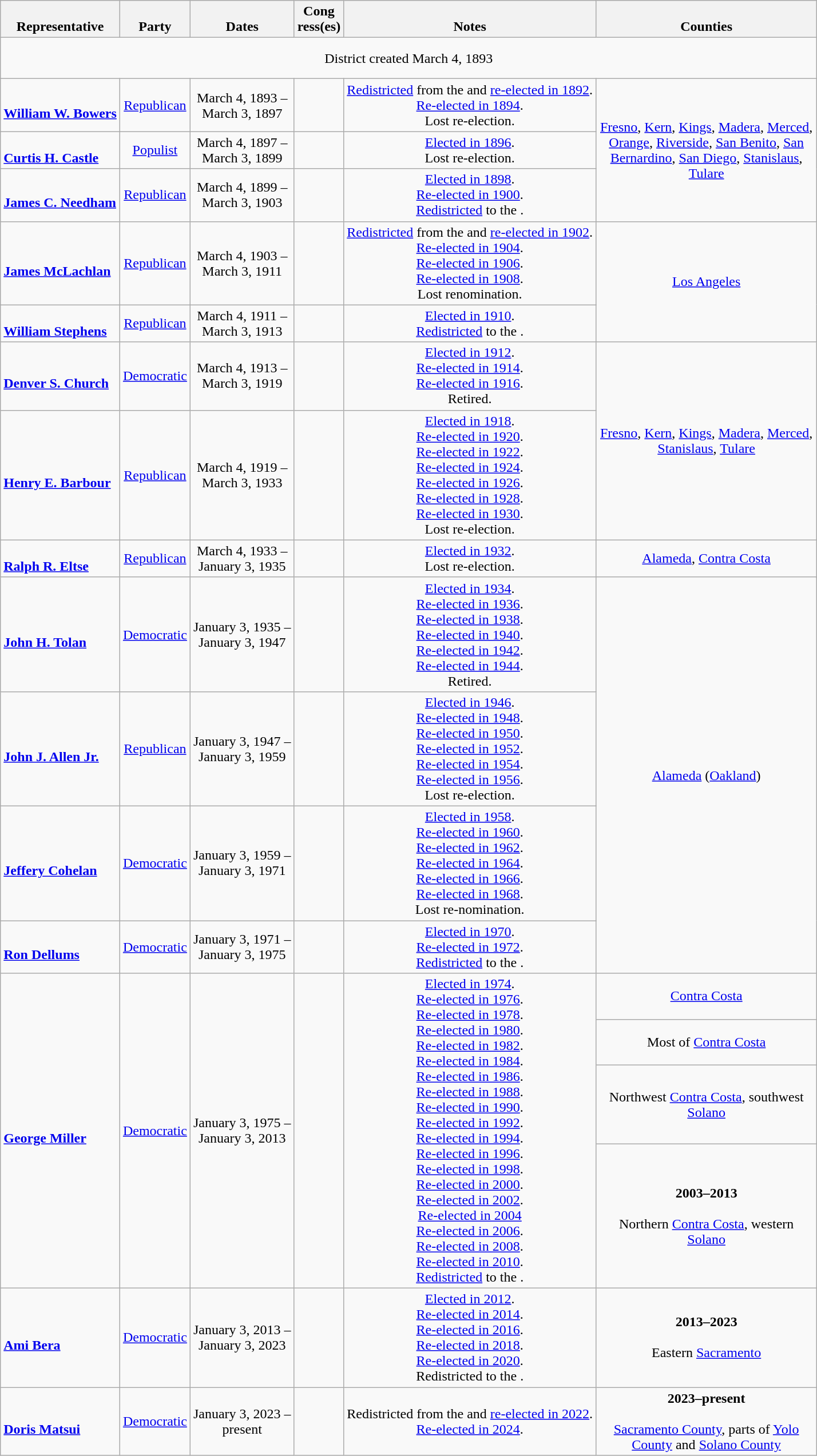<table class=wikitable style="text-align:center">
<tr valign=bottom>
<th>Representative</th>
<th>Party</th>
<th>Dates</th>
<th>Cong<br>ress(es)</th>
<th>Notes</th>
<th width=250px>Counties</th>
</tr>
<tr style="height:3em">
<td colspan=6>District created March 4, 1893</td>
</tr>
<tr>
<td align=left><br><strong><a href='#'>William W. Bowers</a></strong><br></td>
<td><a href='#'>Republican</a></td>
<td>March 4, 1893 –<br>March 3, 1897</td>
<td></td>
<td><a href='#'>Redistricted</a> from the  and <a href='#'>re-elected in 1892</a>.<br><a href='#'>Re-elected in 1894</a>.<br>Lost re-election.</td>
<td rowspan=3><a href='#'>Fresno</a>, <a href='#'>Kern</a>, <a href='#'>Kings</a>, <a href='#'>Madera</a>, <a href='#'>Merced</a>, <a href='#'>Orange</a>, <a href='#'>Riverside</a>, <a href='#'>San Benito</a>, <a href='#'>San Bernardino</a>, <a href='#'>San Diego</a>, <a href='#'>Stanislaus</a>, <a href='#'>Tulare</a></td>
</tr>
<tr>
<td align=left><br><strong><a href='#'>Curtis H. Castle</a></strong><br></td>
<td><a href='#'>Populist</a></td>
<td>March 4, 1897 –<br>March 3, 1899</td>
<td></td>
<td><a href='#'>Elected in 1896</a>.<br>Lost re-election.</td>
</tr>
<tr>
<td align=left><br><strong><a href='#'>James C. Needham</a></strong><br></td>
<td><a href='#'>Republican</a></td>
<td>March 4, 1899 –<br>March 3, 1903</td>
<td></td>
<td><a href='#'>Elected in 1898</a>.<br><a href='#'>Re-elected in 1900</a>.<br><a href='#'>Redistricted</a> to the .</td>
</tr>
<tr>
<td align=left><br><strong><a href='#'>James McLachlan</a></strong><br></td>
<td><a href='#'>Republican</a></td>
<td>March 4, 1903 –<br>March 3, 1911</td>
<td></td>
<td><a href='#'>Redistricted</a> from the  and <a href='#'>re-elected in 1902</a>.<br><a href='#'>Re-elected in 1904</a>.<br><a href='#'>Re-elected in 1906</a>.<br><a href='#'>Re-elected in 1908</a>.<br>Lost renomination.</td>
<td rowspan=2><a href='#'>Los Angeles</a></td>
</tr>
<tr>
<td align=left><br><strong><a href='#'>William Stephens</a></strong><br></td>
<td><a href='#'>Republican</a></td>
<td>March 4, 1911 –<br>March 3, 1913</td>
<td></td>
<td><a href='#'>Elected in 1910</a>.<br><a href='#'>Redistricted</a> to the .</td>
</tr>
<tr>
<td align=left><br><strong><a href='#'>Denver S. Church</a></strong><br></td>
<td><a href='#'>Democratic</a></td>
<td>March 4, 1913 –<br>March 3, 1919</td>
<td></td>
<td><a href='#'>Elected in 1912</a>.<br><a href='#'>Re-elected in 1914</a>.<br><a href='#'>Re-elected in 1916</a>.<br>Retired.</td>
<td rowspan=2><a href='#'>Fresno</a>, <a href='#'>Kern</a>, <a href='#'>Kings</a>, <a href='#'>Madera</a>, <a href='#'>Merced</a>, <a href='#'>Stanislaus</a>, <a href='#'>Tulare</a></td>
</tr>
<tr>
<td align=left><br><strong><a href='#'>Henry E. Barbour</a></strong><br></td>
<td><a href='#'>Republican</a></td>
<td>March 4, 1919 –<br>March 3, 1933</td>
<td></td>
<td><a href='#'>Elected in 1918</a>.<br><a href='#'>Re-elected in 1920</a>.<br><a href='#'>Re-elected in 1922</a>.<br><a href='#'>Re-elected in 1924</a>.<br><a href='#'>Re-elected in 1926</a>.<br><a href='#'>Re-elected in 1928</a>.<br><a href='#'>Re-elected in 1930</a>.<br>Lost re-election.</td>
</tr>
<tr>
<td align=left><br><strong><a href='#'>Ralph R. Eltse</a></strong><br></td>
<td><a href='#'>Republican</a></td>
<td>March 4, 1933 –<br>January 3, 1935</td>
<td></td>
<td><a href='#'>Elected in 1932</a>.<br>Lost re-election.</td>
<td rowspan=2><a href='#'>Alameda</a>, <a href='#'>Contra Costa</a></td>
</tr>
<tr>
<td align=left rowspan=2><br><strong><a href='#'>John H. Tolan</a></strong><br></td>
<td rowspan=2 ><a href='#'>Democratic</a></td>
<td rowspan=2>January 3, 1935 –<br>January 3, 1947</td>
<td rowspan=2></td>
<td rowspan=2><a href='#'>Elected in 1934</a>.<br><a href='#'>Re-elected in 1936</a>.<br><a href='#'>Re-elected in 1938</a>.<br><a href='#'>Re-elected in 1940</a>.<br><a href='#'>Re-elected in 1942</a>.<br><a href='#'>Re-elected in 1944</a>.<br>Retired.</td>
</tr>
<tr>
<td rowspan=4><a href='#'>Alameda</a> (<a href='#'>Oakland</a>)</td>
</tr>
<tr>
<td align=left><br><strong><a href='#'>John J. Allen Jr.</a></strong><br></td>
<td><a href='#'>Republican</a></td>
<td>January 3, 1947 –<br>January 3, 1959</td>
<td></td>
<td><a href='#'>Elected in 1946</a>.<br><a href='#'>Re-elected in 1948</a>.<br><a href='#'>Re-elected in 1950</a>.<br><a href='#'>Re-elected in 1952</a>.<br><a href='#'>Re-elected in 1954</a>.<br><a href='#'>Re-elected in 1956</a>.<br>Lost re-election.</td>
</tr>
<tr>
<td align=left><br><strong><a href='#'>Jeffery Cohelan</a></strong><br></td>
<td><a href='#'>Democratic</a></td>
<td>January 3, 1959 –<br>January 3, 1971</td>
<td></td>
<td><a href='#'>Elected in 1958</a>.<br><a href='#'>Re-elected in 1960</a>.<br><a href='#'>Re-elected in 1962</a>.<br><a href='#'>Re-elected in 1964</a>.<br><a href='#'>Re-elected in 1966</a>.<br><a href='#'>Re-elected in 1968</a>.<br>Lost re-nomination.</td>
</tr>
<tr>
<td align=left><br><strong><a href='#'>Ron Dellums</a></strong><br></td>
<td><a href='#'>Democratic</a></td>
<td>January 3, 1971 –<br>January 3, 1975</td>
<td></td>
<td><a href='#'>Elected in 1970</a>.<br><a href='#'>Re-elected in 1972</a>.<br><a href='#'>Redistricted</a> to the .</td>
</tr>
<tr>
<td align=left rowspan=4><br><strong><a href='#'>George Miller</a></strong><br></td>
<td rowspan=4 ><a href='#'>Democratic</a></td>
<td rowspan=4>January 3, 1975 –<br>January 3, 2013</td>
<td rowspan=4></td>
<td rowspan=4><a href='#'>Elected in 1974</a>.<br><a href='#'>Re-elected in 1976</a>.<br><a href='#'>Re-elected in 1978</a>.<br><a href='#'>Re-elected in 1980</a>.<br> <a href='#'>Re-elected in 1982</a>.<br><a href='#'>Re-elected in 1984</a>.<br><a href='#'>Re-elected in 1986</a>.<br><a href='#'>Re-elected in 1988</a>.<br><a href='#'>Re-elected in 1990</a>. <br> <a href='#'>Re-elected in 1992</a>.<br><a href='#'>Re-elected in 1994</a>.<br><a href='#'>Re-elected in 1996</a>.<br><a href='#'>Re-elected in 1998</a>.<br><a href='#'>Re-elected in 2000</a>.<br> <a href='#'>Re-elected in 2002</a>.<br><a href='#'>Re-elected in 2004</a><br><a href='#'>Re-elected in 2006</a>.<br><a href='#'>Re-elected in 2008</a>.<br><a href='#'>Re-elected in 2010</a>.<br><a href='#'>Redistricted</a> to the .</td>
<td><a href='#'>Contra Costa</a></td>
</tr>
<tr>
<td>Most of <a href='#'>Contra Costa</a></td>
</tr>
<tr>
<td>Northwest <a href='#'>Contra Costa</a>, southwest <a href='#'>Solano</a></td>
</tr>
<tr>
<td><strong>2003–2013</strong><br><br>Northern <a href='#'>Contra Costa</a>, western <a href='#'>Solano</a></td>
</tr>
<tr>
<td align=left><br><strong><a href='#'>Ami Bera</a></strong><br></td>
<td><a href='#'>Democratic</a></td>
<td>January 3, 2013 –<br>January 3, 2023</td>
<td></td>
<td><a href='#'>Elected in 2012</a>.<br><a href='#'>Re-elected in 2014</a>.<br><a href='#'>Re-elected in 2016</a>.<br><a href='#'>Re-elected in 2018</a>.<br><a href='#'>Re-elected in 2020</a>.<br>Redistricted to the .</td>
<td><strong>2013–2023</strong><br><br>Eastern <a href='#'>Sacramento</a></td>
</tr>
<tr style="height:3em">
<td align=left><br><strong><a href='#'>Doris Matsui</a></strong><br></td>
<td><a href='#'>Democratic</a></td>
<td nowrap>January 3, 2023 –<br>present</td>
<td></td>
<td>Redistricted from the  and <a href='#'>re-elected in 2022</a>.<br><a href='#'>Re-elected in 2024</a>.</td>
<td><strong>2023–present</strong><br><br><a href='#'>Sacramento County</a>, parts of <a href='#'>Yolo County</a> and <a href='#'>Solano County</a></td>
</tr>
</table>
